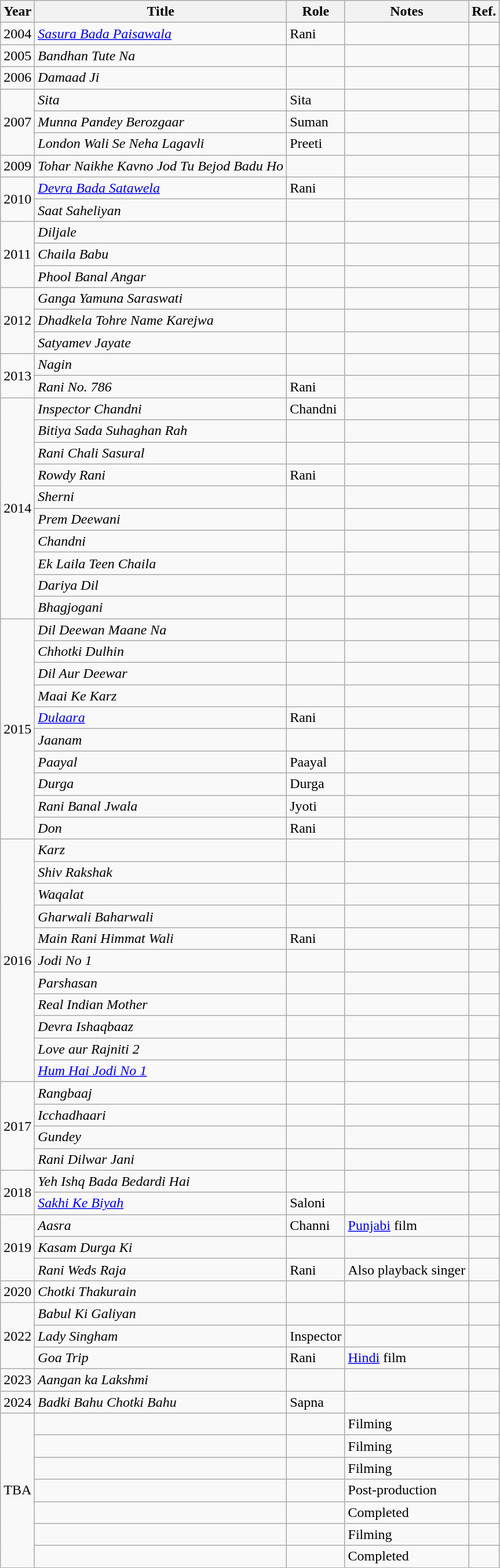<table class="wikitable sortable">
<tr>
<th>Year</th>
<th>Title</th>
<th>Role</th>
<th class="unsortable">Notes</th>
<th class="unsortable">Ref.</th>
</tr>
<tr>
<td>2004</td>
<td><em><a href='#'>Sasura Bada Paisawala</a></em></td>
<td>Rani</td>
<td></td>
<td></td>
</tr>
<tr>
<td>2005</td>
<td><em>Bandhan Tute Na</em></td>
<td></td>
<td></td>
<td></td>
</tr>
<tr>
<td>2006</td>
<td><em>Damaad Ji</em></td>
<td></td>
<td></td>
<td></td>
</tr>
<tr>
<td rowspan="3">2007</td>
<td><em>Sita</em></td>
<td>Sita</td>
<td></td>
<td></td>
</tr>
<tr>
<td><em>Munna Pandey Berozgaar</em></td>
<td>Suman</td>
<td></td>
<td></td>
</tr>
<tr>
<td><em>London Wali Se Neha Lagavli</em></td>
<td>Preeti</td>
<td></td>
<td></td>
</tr>
<tr>
<td>2009</td>
<td><em>Tohar Naikhe Kavno Jod Tu Bejod Badu Ho</em></td>
<td></td>
<td></td>
<td></td>
</tr>
<tr>
<td rowspan="2">2010</td>
<td><em><a href='#'>Devra Bada Satawela</a></em></td>
<td>Rani</td>
<td></td>
<td></td>
</tr>
<tr>
<td><em>Saat Saheliyan</em></td>
<td></td>
<td></td>
<td></td>
</tr>
<tr>
<td rowspan="3">2011</td>
<td><em>Diljale</em></td>
<td></td>
<td></td>
<td></td>
</tr>
<tr>
<td><em>Chaila Babu</em></td>
<td></td>
<td></td>
<td></td>
</tr>
<tr>
<td><em>Phool Banal Angar</em></td>
<td></td>
<td></td>
<td></td>
</tr>
<tr>
<td rowspan="3">2012</td>
<td><em>Ganga Yamuna Saraswati</em></td>
<td></td>
<td></td>
<td></td>
</tr>
<tr>
<td><em>Dhadkela Tohre Name Karejwa</em></td>
<td></td>
<td></td>
<td></td>
</tr>
<tr>
<td><em>Satyamev Jayate</em></td>
<td></td>
<td></td>
<td></td>
</tr>
<tr>
<td rowspan="2">2013</td>
<td><em>Nagin</em></td>
<td></td>
<td></td>
<td></td>
</tr>
<tr>
<td><em>Rani No. 786</em></td>
<td>Rani</td>
<td></td>
<td></td>
</tr>
<tr>
<td rowspan="10">2014</td>
<td><em>Inspector Chandni</em></td>
<td>Chandni</td>
<td></td>
<td></td>
</tr>
<tr>
<td><em>Bitiya Sada Suhaghan Rah</em></td>
<td></td>
<td></td>
<td></td>
</tr>
<tr>
<td><em>Rani Chali Sasural</em></td>
<td></td>
<td></td>
<td></td>
</tr>
<tr>
<td><em>Rowdy Rani</em></td>
<td>Rani</td>
<td></td>
<td></td>
</tr>
<tr>
<td><em>Sherni</em></td>
<td></td>
<td></td>
<td></td>
</tr>
<tr>
<td><em>Prem Deewani</em></td>
<td></td>
<td></td>
<td></td>
</tr>
<tr>
<td><em>Chandni</em></td>
<td></td>
<td></td>
<td></td>
</tr>
<tr>
<td><em>Ek Laila Teen Chaila</em></td>
<td></td>
<td></td>
<td></td>
</tr>
<tr>
<td><em>Dariya Dil</em></td>
<td></td>
<td></td>
<td></td>
</tr>
<tr>
<td><em>Bhagjogani</em></td>
<td></td>
<td></td>
<td></td>
</tr>
<tr>
<td rowspan="10">2015</td>
<td><em>Dil Deewan Maane Na</em></td>
<td></td>
<td></td>
<td></td>
</tr>
<tr>
<td><em>Chhotki Dulhin</em></td>
<td></td>
<td></td>
<td></td>
</tr>
<tr>
<td><em>Dil Aur Deewar</em></td>
<td></td>
<td></td>
<td></td>
</tr>
<tr>
<td><em>Maai Ke Karz</em></td>
<td></td>
<td></td>
<td></td>
</tr>
<tr>
<td><em><a href='#'>Dulaara</a></em></td>
<td>Rani</td>
<td></td>
<td></td>
</tr>
<tr>
<td><em>Jaanam</em></td>
<td></td>
<td></td>
<td></td>
</tr>
<tr>
<td><em>Paayal</em></td>
<td>Paayal</td>
<td></td>
<td></td>
</tr>
<tr>
<td><em>Durga</em></td>
<td>Durga</td>
<td></td>
<td></td>
</tr>
<tr>
<td><em>Rani Banal Jwala</em></td>
<td>Jyoti</td>
<td></td>
<td></td>
</tr>
<tr>
<td><em>Don</em></td>
<td>Rani</td>
<td></td>
<td></td>
</tr>
<tr>
<td rowspan="11">2016</td>
<td><em>Karz</em></td>
<td></td>
<td></td>
<td></td>
</tr>
<tr>
<td><em>Shiv Rakshak</em></td>
<td></td>
<td></td>
<td></td>
</tr>
<tr>
<td><em>Waqalat</em></td>
<td></td>
<td></td>
<td></td>
</tr>
<tr>
<td><em>Gharwali Baharwali</em></td>
<td></td>
<td></td>
<td></td>
</tr>
<tr>
<td><em>Main Rani Himmat Wali</em></td>
<td>Rani</td>
<td></td>
<td></td>
</tr>
<tr>
<td><em>Jodi No 1</em></td>
<td></td>
<td></td>
<td></td>
</tr>
<tr>
<td><em>Parshasan</em></td>
<td></td>
<td></td>
<td></td>
</tr>
<tr>
<td><em>Real Indian Mother</em></td>
<td></td>
<td></td>
<td></td>
</tr>
<tr>
<td><em>Devra Ishaqbaaz</em></td>
<td></td>
<td></td>
<td></td>
</tr>
<tr>
<td><em>Love aur Rajniti 2</em></td>
<td></td>
<td></td>
<td></td>
</tr>
<tr>
<td><em><a href='#'>Hum Hai Jodi No 1</a></em></td>
<td></td>
<td></td>
<td></td>
</tr>
<tr>
<td rowspan="4">2017</td>
<td><em>Rangbaaj</em></td>
<td></td>
<td></td>
<td></td>
</tr>
<tr>
<td><em>Icchadhaari</em></td>
<td></td>
<td></td>
<td></td>
</tr>
<tr>
<td><em>Gundey</em></td>
<td></td>
<td></td>
<td></td>
</tr>
<tr>
<td><em>Rani Dilwar Jani</em></td>
<td></td>
<td></td>
<td></td>
</tr>
<tr>
<td rowspan="2">2018</td>
<td><em>Yeh Ishq Bada Bedardi Hai</em></td>
<td></td>
<td></td>
<td></td>
</tr>
<tr>
<td><em><a href='#'>Sakhi Ke Biyah</a></em></td>
<td>Saloni</td>
<td></td>
<td></td>
</tr>
<tr>
<td rowspan="3">2019</td>
<td><em>Aasra</em></td>
<td>Channi</td>
<td><a href='#'>Punjabi</a> film</td>
<td></td>
</tr>
<tr>
<td><em>Kasam Durga Ki</em></td>
<td></td>
<td></td>
<td></td>
</tr>
<tr>
<td><em>Rani Weds Raja</em></td>
<td>Rani</td>
<td>Also playback singer</td>
<td></td>
</tr>
<tr>
<td>2020</td>
<td><em>Chotki Thakurain</em></td>
<td></td>
<td></td>
<td></td>
</tr>
<tr>
<td rowspan="3">2022</td>
<td><em>Babul Ki Galiyan</em></td>
<td></td>
<td></td>
<td></td>
</tr>
<tr>
<td><em>Lady Singham</em></td>
<td>Inspector</td>
<td></td>
<td></td>
</tr>
<tr>
<td><em>Goa Trip</em></td>
<td>Rani</td>
<td><a href='#'>Hindi</a> film</td>
<td></td>
</tr>
<tr>
<td>2023</td>
<td><em>Aangan ka Lakshmi</em></td>
<td></td>
<td></td>
<td></td>
</tr>
<tr>
<td>2024</td>
<td><em>Badki Bahu Chotki Bahu</em></td>
<td>Sapna</td>
<td></td>
<td></td>
</tr>
<tr>
<td rowspan="7">TBA</td>
<td></td>
<td></td>
<td>Filming</td>
<td></td>
</tr>
<tr>
<td></td>
<td></td>
<td>Filming</td>
<td></td>
</tr>
<tr>
<td></td>
<td></td>
<td>Filming</td>
<td></td>
</tr>
<tr>
<td></td>
<td></td>
<td>Post-production</td>
<td></td>
</tr>
<tr>
<td></td>
<td></td>
<td>Completed</td>
<td></td>
</tr>
<tr>
<td></td>
<td></td>
<td>Filming</td>
<td></td>
</tr>
<tr>
<td></td>
<td></td>
<td>Completed</td>
<td></td>
</tr>
</table>
